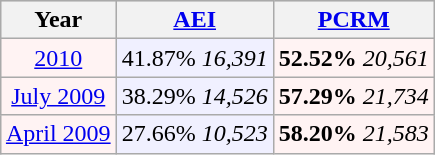<table class="wikitable"  style="float:right; font-size:100%; margin: 1em 1em 1em 1em;">
<tr style="background:lightgrey;">
<th>Year</th>
<th><a href='#'>AEI</a></th>
<th><a href='#'>PCRM</a></th>
</tr>
<tr>
<td style="text-align:center; background:#fff3f3;"><a href='#'>2010</a></td>
<td style="text-align:center; background:#f0f0ff;">41.87% <em>16,391</em></td>
<td style="text-align:center; background:#fff3f3;"><strong>52.52%</strong> <em>20,561</em></td>
</tr>
<tr>
<td style="text-align:center; background:#fff3f3;"><a href='#'>July 2009</a></td>
<td style="text-align:center; background:#f0f0ff;">38.29% <em>14,526</em></td>
<td style="text-align:center; background:#fff3f3;"><strong>57.29%</strong> <em>21,734</em></td>
</tr>
<tr>
<td style="text-align:center; background:#fff3f3;"><a href='#'>April 2009</a></td>
<td style="text-align:center; background:#f0f0ff;">27.66% <em>10,523</em></td>
<td style="text-align:center; background:#fff3f3;"><strong>58.20%</strong> <em>21,583</em></td>
</tr>
</table>
